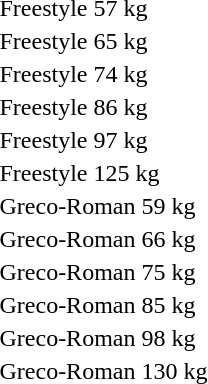<table>
<tr>
<td>Freestyle 57 kg</td>
<td></td>
<td></td>
<td><br></td>
</tr>
<tr>
<td>Freestyle 65 kg</td>
<td></td>
<td></td>
<td><br></td>
</tr>
<tr>
<td>Freestyle 74 kg</td>
<td></td>
<td></td>
<td><br></td>
</tr>
<tr>
<td>Freestyle 86 kg</td>
<td></td>
<td></td>
<td><br></td>
</tr>
<tr>
<td>Freestyle 97 kg</td>
<td></td>
<td></td>
<td><br></td>
</tr>
<tr>
<td>Freestyle 125 kg</td>
<td></td>
<td></td>
<td><br></td>
</tr>
<tr>
<td>Greco-Roman 59 kg</td>
<td></td>
<td></td>
<td><br></td>
</tr>
<tr>
<td>Greco-Roman 66 kg</td>
<td></td>
<td></td>
<td><br></td>
</tr>
<tr>
<td>Greco-Roman 75 kg</td>
<td></td>
<td></td>
<td><br></td>
</tr>
<tr>
<td>Greco-Roman 85 kg</td>
<td></td>
<td></td>
<td><br></td>
</tr>
<tr>
<td>Greco-Roman 98 kg</td>
<td></td>
<td></td>
<td><br></td>
</tr>
<tr>
<td>Greco-Roman 130 kg</td>
<td></td>
<td></td>
<td><br></td>
</tr>
<tr>
</tr>
</table>
